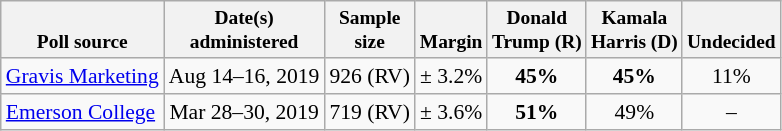<table class="wikitable" style="font-size:90%;text-align:center;">
<tr valign=bottom style="font-size:90%;">
<th>Poll source</th>
<th>Date(s)<br>administered</th>
<th>Sample<br>size</th>
<th>Margin<br></th>
<th>Donald<br>Trump (R)</th>
<th>Kamala<br>Harris (D)</th>
<th>Undecided</th>
</tr>
<tr>
<td style="text-align:left;"><a href='#'>Gravis Marketing</a></td>
<td>Aug 14–16, 2019</td>
<td>926 (RV)</td>
<td>± 3.2%</td>
<td><strong>45%</strong></td>
<td><strong>45%</strong></td>
<td>11%</td>
</tr>
<tr>
<td style="text-align:left;"><a href='#'>Emerson College</a></td>
<td>Mar 28–30, 2019</td>
<td>719 (RV)</td>
<td>± 3.6%</td>
<td><strong>51%</strong></td>
<td>49%</td>
<td>–</td>
</tr>
</table>
